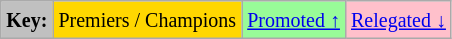<table class="wikitable">
<tr>
<td style="background:Silver;"><small><strong>Key:</strong></small></td>
<td style="background:Gold;"><small>Premiers / Champions</small></td>
<td style="background:PaleGreen;"><small><a href='#'>Promoted ↑</a></small></td>
<td style="background:Pink;"><small><a href='#'>Relegated ↓</a></small></td>
</tr>
</table>
